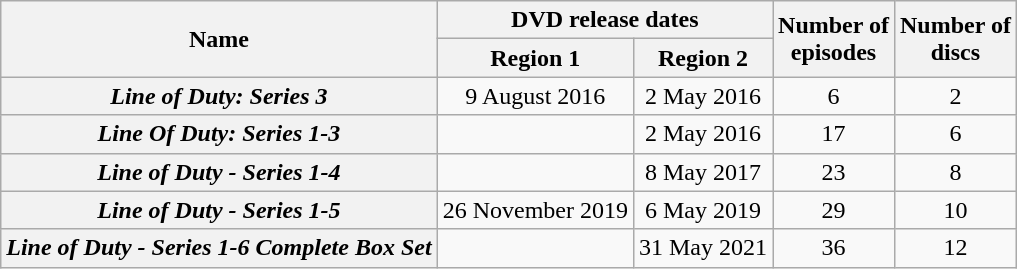<table class="wikitable plainrowheaders" style="text-align:center;">
<tr>
<th scope="col" rowspan="2">Name</th>
<th scope="colgroup" colspan="2">DVD release dates</th>
<th scope="col" rowspan="2">Number of<br>episodes</th>
<th scope="col" rowspan="2">Number of<br>discs</th>
</tr>
<tr>
<th scope="col">Region 1</th>
<th scope="col">Region 2</th>
</tr>
<tr>
<th scope="row"><em>Line of Duty: Series 3</em></th>
<td>9 August 2016</td>
<td>2 May 2016</td>
<td>6</td>
<td>2</td>
</tr>
<tr>
<th scope="row"><em>Line Of Duty: Series 1-3</em></th>
<td></td>
<td>2 May 2016</td>
<td>17</td>
<td>6</td>
</tr>
<tr>
<th scope="row"><em>Line of Duty - Series 1-4</em></th>
<td></td>
<td>8 May 2017</td>
<td>23</td>
<td>8</td>
</tr>
<tr>
<th scope="row"><em>Line of Duty - Series 1-5</em></th>
<td>26 November 2019</td>
<td>6 May 2019</td>
<td>29</td>
<td>10</td>
</tr>
<tr>
<th scope="row"><em>Line of Duty - Series 1-6 Complete Box Set</em></th>
<td></td>
<td>31 May 2021</td>
<td>36</td>
<td>12</td>
</tr>
</table>
